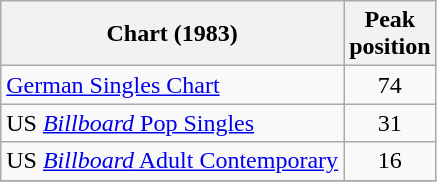<table class="wikitable sortable">
<tr>
<th align="left">Chart (1983)</th>
<th align="center">Peak<br>position</th>
</tr>
<tr>
<td align="left"><a href='#'>German Singles Chart</a></td>
<td align="center">74</td>
</tr>
<tr>
<td align="left">US <a href='#'><em>Billboard</em> Pop Singles</a></td>
<td align="center">31</td>
</tr>
<tr>
<td align="left">US <a href='#'><em>Billboard</em> Adult Contemporary</a></td>
<td align="center">16</td>
</tr>
<tr>
</tr>
</table>
